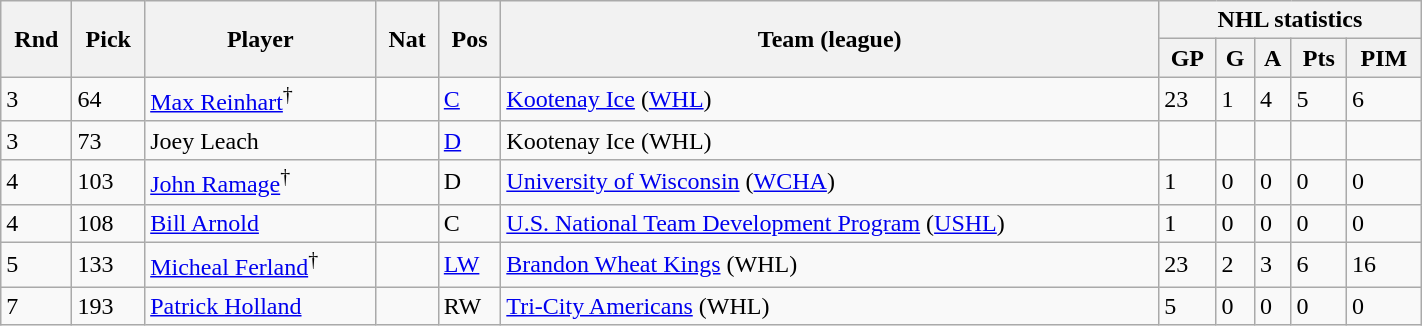<table class="wikitable" style="width:75%;">
<tr>
<th rowspan="2">Rnd</th>
<th rowspan="2">Pick</th>
<th rowspan="2">Player</th>
<th rowspan="2">Nat</th>
<th rowspan="2">Pos</th>
<th rowspan="2">Team (league)</th>
<th colspan="5">NHL statistics</th>
</tr>
<tr>
<th>GP</th>
<th>G</th>
<th>A</th>
<th>Pts</th>
<th>PIM</th>
</tr>
<tr>
<td>3</td>
<td>64</td>
<td><a href='#'>Max Reinhart</a><sup>†</sup></td>
<td></td>
<td><a href='#'>C</a></td>
<td><a href='#'>Kootenay Ice</a> (<a href='#'>WHL</a>)</td>
<td>23</td>
<td>1</td>
<td>4</td>
<td>5</td>
<td>6</td>
</tr>
<tr>
<td>3</td>
<td>73</td>
<td>Joey Leach</td>
<td></td>
<td><a href='#'>D</a></td>
<td>Kootenay Ice (WHL)</td>
<td></td>
<td></td>
<td></td>
<td></td>
<td></td>
</tr>
<tr>
<td>4</td>
<td>103</td>
<td><a href='#'>John Ramage</a><sup>†</sup></td>
<td></td>
<td>D</td>
<td><a href='#'>University of Wisconsin</a> (<a href='#'>WCHA</a>)</td>
<td>1</td>
<td>0</td>
<td>0</td>
<td>0</td>
<td>0</td>
</tr>
<tr>
<td>4</td>
<td>108</td>
<td><a href='#'>Bill Arnold</a></td>
<td></td>
<td>C</td>
<td><a href='#'>U.S. National Team Development Program</a> (<a href='#'>USHL</a>)</td>
<td>1</td>
<td>0</td>
<td>0</td>
<td>0</td>
<td>0</td>
</tr>
<tr>
<td>5</td>
<td>133</td>
<td><a href='#'>Micheal Ferland</a><sup>†</sup></td>
<td></td>
<td><a href='#'>LW</a></td>
<td><a href='#'>Brandon Wheat Kings</a> (WHL)</td>
<td>23</td>
<td>2</td>
<td>3</td>
<td>6</td>
<td>16</td>
</tr>
<tr>
<td>7</td>
<td>193</td>
<td><a href='#'>Patrick Holland</a></td>
<td></td>
<td>RW</td>
<td><a href='#'>Tri-City Americans</a> (WHL)</td>
<td>5</td>
<td>0</td>
<td>0</td>
<td>0</td>
<td>0</td>
</tr>
</table>
